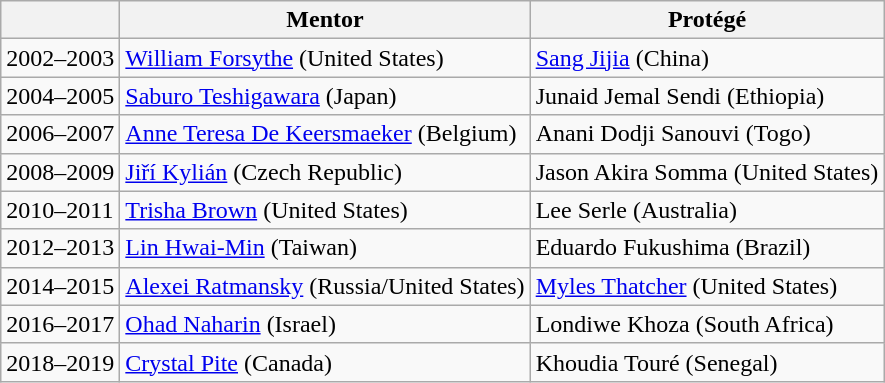<table class="wikitable">
<tr>
<th> </th>
<th>Mentor</th>
<th>Protégé</th>
</tr>
<tr>
<td>2002–2003</td>
<td><a href='#'>William Forsythe</a> (United States)</td>
<td><a href='#'>Sang Jijia</a> (China)</td>
</tr>
<tr>
<td>2004–2005</td>
<td><a href='#'>Saburo Teshigawara</a> (Japan)</td>
<td>Junaid Jemal Sendi (Ethiopia)</td>
</tr>
<tr>
<td>2006–2007</td>
<td><a href='#'>Anne Teresa De Keersmaeker</a> (Belgium)</td>
<td>Anani Dodji Sanouvi (Togo)</td>
</tr>
<tr>
<td>2008–2009</td>
<td><a href='#'>Jiří Kylián</a> (Czech Republic)</td>
<td>Jason Akira Somma (United States)</td>
</tr>
<tr>
<td>2010–2011</td>
<td><a href='#'>Trisha Brown</a> (United States)</td>
<td>Lee Serle (Australia)</td>
</tr>
<tr>
<td>2012–2013</td>
<td><a href='#'>Lin Hwai-Min</a> (Taiwan)</td>
<td>Eduardo Fukushima (Brazil)</td>
</tr>
<tr>
<td>2014–2015</td>
<td><a href='#'>Alexei Ratmansky</a> (Russia/United States)</td>
<td><a href='#'>Myles Thatcher</a> (United States)</td>
</tr>
<tr>
<td>2016–2017</td>
<td><a href='#'>Ohad Naharin</a> (Israel)</td>
<td>Londiwe Khoza (South Africa)</td>
</tr>
<tr>
<td>2018–2019</td>
<td><a href='#'>Crystal Pite</a> (Canada)</td>
<td>Khoudia Touré (Senegal)</td>
</tr>
</table>
